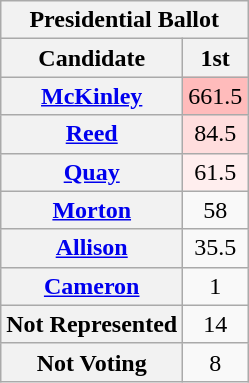<table class="wikitable sortable" style="text-align:center">
<tr>
<th colspan="2"><strong>Presidential Ballot</strong></th>
</tr>
<tr>
<th>Candidate</th>
<th>1st</th>
</tr>
<tr>
<th><a href='#'>McKinley</a></th>
<td style="background:#fbb;">661.5</td>
</tr>
<tr>
<th><a href='#'>Reed</a></th>
<td style="background:#fdd;">84.5</td>
</tr>
<tr>
<th><a href='#'>Quay</a></th>
<td style="background:#fee;">61.5</td>
</tr>
<tr>
<th><a href='#'>Morton</a></th>
<td>58</td>
</tr>
<tr>
<th><a href='#'>Allison</a></th>
<td>35.5</td>
</tr>
<tr>
<th><a href='#'>Cameron</a></th>
<td>1</td>
</tr>
<tr>
<th>Not Represented</th>
<td>14</td>
</tr>
<tr>
<th>Not Voting</th>
<td>8</td>
</tr>
</table>
